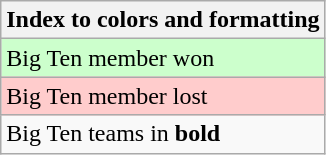<table class="wikitable">
<tr>
<th>Index to colors and formatting</th>
</tr>
<tr style="background:#cfc;">
<td>Big Ten member won</td>
</tr>
<tr style="background:#fcc;">
<td>Big Ten member lost</td>
</tr>
<tr>
<td>Big Ten teams in <strong>bold</strong></td>
</tr>
</table>
